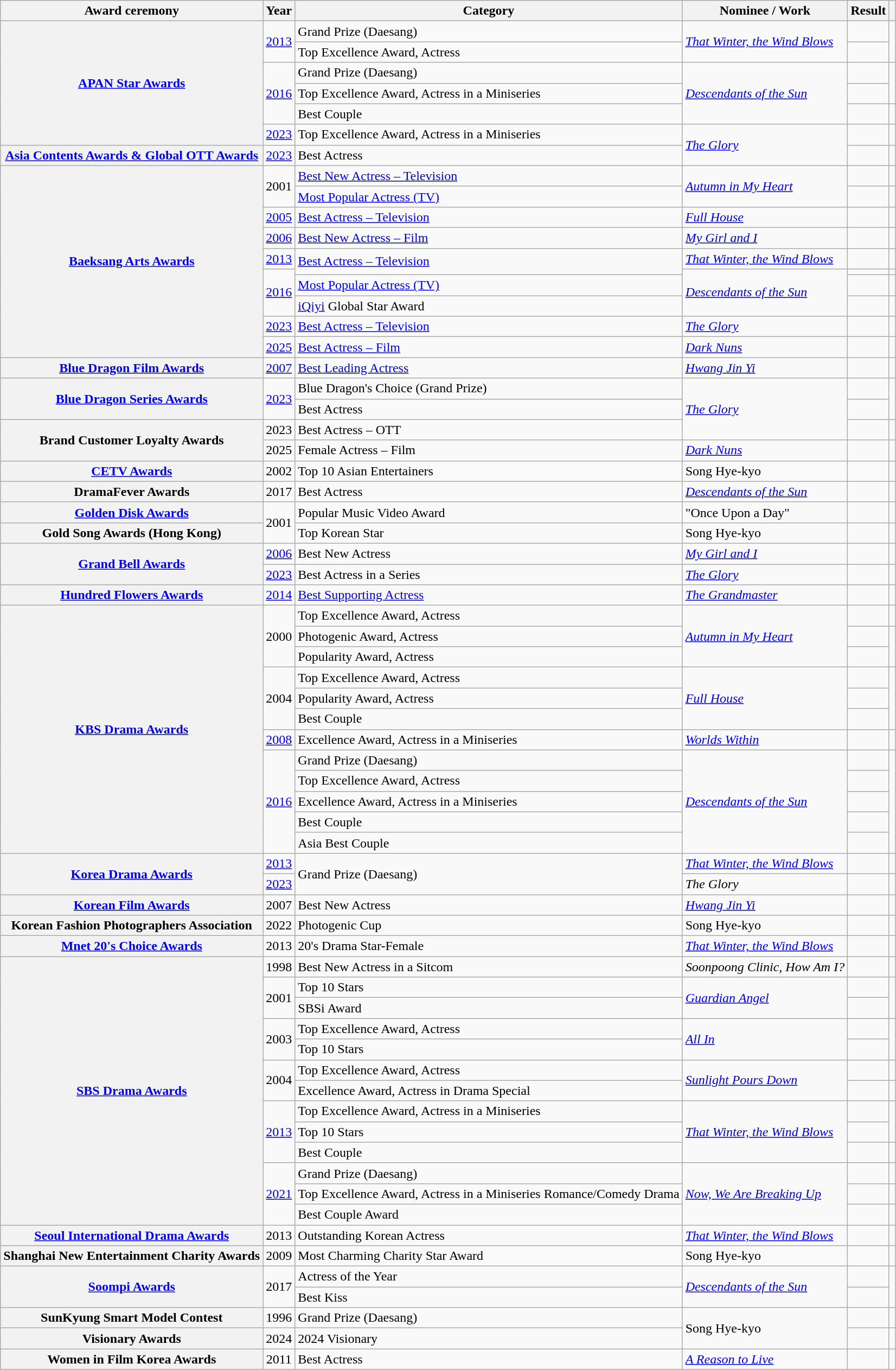<table class="wikitable plainrowheaders sortable">
<tr>
<th scope="col">Award ceremony</th>
<th scope="col">Year</th>
<th scope="col">Category</th>
<th scope="col">Nominee / Work</th>
<th scope="col">Result</th>
<th scope="col" class="unsortable"></th>
</tr>
<tr>
<th scope="row"  rowspan="6"><a href='#'>APAN Star Awards</a></th>
<td rowspan="2" style="text-align:center"><a href='#'>2013</a></td>
<td>Grand Prize (Daesang)</td>
<td rowspan="2"><em><a href='#'>That Winter, the Wind Blows</a></em></td>
<td></td>
<td rowspan="2" style="text-align:center"></td>
</tr>
<tr>
<td>Top Excellence Award, Actress</td>
<td></td>
</tr>
<tr>
<td rowspan="3" style="text-align:center"><a href='#'>2016</a></td>
<td>Grand Prize (Daesang)</td>
<td rowspan="3"><em><a href='#'>Descendants of the Sun</a></em></td>
<td></td>
<td rowspan="2" style="text-align:center"></td>
</tr>
<tr>
<td>Top Excellence Award, Actress in a Miniseries</td>
<td></td>
</tr>
<tr>
<td>Best Couple </td>
<td></td>
<td style="text-align:center"></td>
</tr>
<tr>
<td rowspan="1" style="text-align:center"><a href='#'>2023</a></td>
<td>Top Excellence Award, Actress in a Miniseries</td>
<td rowspan="2"><em><a href='#'>The Glory</a></em></td>
<td></td>
<td rowspan="1" style="text-align:center"></td>
</tr>
<tr>
<th scope="row"><a href='#'>Asia Contents Awards & Global OTT Awards</a></th>
<td style="text-align:center"><a href='#'>2023</a></td>
<td>Best Actress</td>
<td></td>
<td rowspan="1"" style="text-align:center"></td>
</tr>
<tr>
<th scope="row"  rowspan="10"><a href='#'>Baeksang Arts Awards</a></th>
<td rowspan="2" style="text-align:center">2001</td>
<td><a href='#'>Best New Actress – Television</a></td>
<td rowspan="2"><em><a href='#'>Autumn in My Heart</a></em></td>
<td></td>
<td style="text-align:center"></td>
</tr>
<tr>
<td><a href='#'>Most Popular Actress (TV)</a></td>
<td></td>
<td style="text-align:center"></td>
</tr>
<tr>
<td style="text-align:center"><a href='#'>2005</a></td>
<td><a href='#'>Best Actress – Television</a></td>
<td><em><a href='#'>Full House</a></em></td>
<td></td>
<td style="text-align:center"></td>
</tr>
<tr>
<td style="text-align:center"><a href='#'>2006</a></td>
<td><a href='#'>Best New Actress – Film</a></td>
<td><em><a href='#'>My Girl and I</a></em></td>
<td></td>
<td style="text-align:center"></td>
</tr>
<tr>
<td style="text-align:center"><a href='#'>2013</a></td>
<td rowspan="2"><a href='#'>Best Actress – Television</a></td>
<td><em><a href='#'>That Winter, the Wind Blows</a></em></td>
<td></td>
<td style="text-align:center"></td>
</tr>
<tr>
<td rowspan="3" style="text-align:center"><a href='#'>2016</a></td>
<td rowspan="3"><em><a href='#'>Descendants of the Sun</a></em></td>
<td></td>
<td style="text-align:center"></td>
</tr>
<tr>
<td><a href='#'>Most Popular Actress (TV)</a></td>
<td></td>
<td style="text-align:center"></td>
</tr>
<tr>
<td><a href='#'>iQiyi</a> Global Star Award</td>
<td></td>
<td style="text-align:center"></td>
</tr>
<tr>
<td style="text-align:center"><a href='#'>2023</a></td>
<td><a href='#'>Best Actress – Television</a></td>
<td><em><a href='#'>The Glory</a></em></td>
<td></td>
<td style="text-align:center"></td>
</tr>
<tr>
<td style="text-align:center"><a href='#'>2025</a></td>
<td><a href='#'>Best Actress – Film</a></td>
<td><em><a href='#'>Dark Nuns</a></em></td>
<td></td>
<td style="text-align:center"></td>
</tr>
<tr>
<th scope="row"><a href='#'>Blue Dragon Film Awards</a></th>
<td style="text-align:center"><a href='#'>2007</a></td>
<td><a href='#'>Best Leading Actress</a></td>
<td><em><a href='#'>Hwang Jin Yi</a></em></td>
<td></td>
<td style="text-align:center"></td>
</tr>
<tr>
<th scope="row" rowspan="2"><a href='#'>Blue Dragon Series Awards</a></th>
<td rowspan="2" style="text-align:center"><a href='#'>2023</a></td>
<td>Blue Dragon's Choice (Grand Prize)</td>
<td rowspan="3"><em><a href='#'>The Glory</a></em></td>
<td></td>
<td rowspan="2" style="text-align:center"></td>
</tr>
<tr>
<td>Best Actress</td>
<td></td>
</tr>
<tr>
<th scope="row" rowspan="2">Brand Customer Loyalty Awards</th>
<td style="text-align:center">2023</td>
<td>Best Actress – OTT</td>
<td></td>
<td style="text-align:center"></td>
</tr>
<tr>
<td style="text-align:center">2025</td>
<td>Female Actress – Film</td>
<td><em><a href='#'>Dark Nuns</a></em></td>
<td></td>
<td style="text-align:center"></td>
</tr>
<tr>
<th scope="row"><a href='#'>CETV Awards</a></th>
<td style="text-align:center">2002</td>
<td>Top 10 Asian Entertainers</td>
<td>Song Hye-kyo</td>
<td></td>
<td style="text-align:center"></td>
</tr>
<tr>
<th scope="row"  rowspan="1">DramaFever Awards</th>
<td rowspan="1" style="text-align:center">2017</td>
<td>Best Actress</td>
<td rowspan="1"><em><a href='#'>Descendants of the Sun</a></em></td>
<td></td>
<td rowspan="1" style="text-align:center"></td>
</tr>
<tr>
<th scope="row"><a href='#'>Golden Disk Awards</a></th>
<td rowspan="2" style="text-align:center">2001</td>
<td>Popular Music Video Award</td>
<td>"Once Upon a Day" </td>
<td></td>
<td style="text-align:center"></td>
</tr>
<tr>
<th scope="row">Gold Song Awards (Hong Kong)</th>
<td>Top Korean Star</td>
<td>Song Hye-kyo</td>
<td></td>
<td style="text-align:center"></td>
</tr>
<tr>
<th scope="row"  rowspan="2"><a href='#'>Grand Bell Awards</a></th>
<td style="text-align:center"><a href='#'>2006</a></td>
<td>Best New Actress</td>
<td><em><a href='#'>My Girl and I</a></em></td>
<td></td>
<td style="text-align:center"></td>
</tr>
<tr>
<td style="text-align:center"><a href='#'>2023</a></td>
<td>Best Actress in a Series</td>
<td><em><a href='#'>The Glory</a></em></td>
<td></td>
<td style="text-align:center"></td>
</tr>
<tr>
<th scope="row"><a href='#'>Hundred Flowers Awards</a></th>
<td style="text-align:center"><a href='#'>2014</a></td>
<td><a href='#'>Best Supporting Actress</a></td>
<td><em><a href='#'>The Grandmaster</a></em></td>
<td></td>
<td style="text-align:center"></td>
</tr>
<tr>
<th scope="row"  rowspan="12"><a href='#'>KBS Drama Awards</a></th>
<td rowspan="3" style="text-align:center">2000</td>
<td>Top Excellence Award, Actress</td>
<td rowspan="3"><em><a href='#'>Autumn in My Heart</a></em></td>
<td></td>
<td style="text-align:center"></td>
</tr>
<tr>
<td>Photogenic Award, Actress</td>
<td></td>
<td rowspan="2" style="text-align:center"></td>
</tr>
<tr>
<td>Popularity Award, Actress</td>
<td></td>
</tr>
<tr>
<td rowspan="3" style="text-align:center">2004</td>
<td>Top Excellence Award, Actress</td>
<td rowspan="3"><em><a href='#'>Full House</a></em></td>
<td></td>
<td rowspan="3" style="text-align:center"></td>
</tr>
<tr>
<td>Popularity Award, Actress</td>
<td></td>
</tr>
<tr>
<td>Best Couple </td>
<td></td>
</tr>
<tr>
<td style="text-align:center"><a href='#'>2008</a></td>
<td>Excellence Award, Actress in a Miniseries</td>
<td><em><a href='#'>Worlds Within</a></em></td>
<td></td>
<td style="text-align:center"></td>
</tr>
<tr>
<td rowspan="5" style="text-align:center"><a href='#'>2016</a></td>
<td>Grand Prize (Daesang)</td>
<td rowspan="5"><em><a href='#'>Descendants of the Sun</a></em></td>
<td></td>
<td rowspan="5" style="text-align:center"></td>
</tr>
<tr>
<td>Top Excellence Award, Actress</td>
<td></td>
</tr>
<tr>
<td>Excellence Award, Actress in a Miniseries</td>
<td></td>
</tr>
<tr>
<td>Best Couple </td>
<td></td>
</tr>
<tr>
<td>Asia Best Couple </td>
<td></td>
</tr>
<tr>
<th scope="row" rowspan="2"><a href='#'>Korea Drama Awards</a></th>
<td style="text-align:center"><a href='#'>2013</a></td>
<td rowspan="2">Grand Prize (Daesang)</td>
<td><em><a href='#'>That Winter, the Wind Blows</a></em></td>
<td></td>
<td style="text-align:center"></td>
</tr>
<tr>
<td style="text-align:center"><a href='#'>2023</a></td>
<td><em>The Glory</em></td>
<td></td>
<td rowspan="1" style="text-align:center"></td>
</tr>
<tr>
<th scope="row"><a href='#'>Korean Film Awards</a></th>
<td style="text-align:center">2007</td>
<td>Best New Actress</td>
<td><em><a href='#'>Hwang Jin Yi</a></em></td>
<td></td>
<td style="text-align:center"></td>
</tr>
<tr>
<th scope="row">Korean Fashion Photographers Association</th>
<td style="text-align:center">2022</td>
<td>Photogenic Cup</td>
<td>Song Hye-kyo</td>
<td></td>
<td style="text-align:center"></td>
</tr>
<tr>
<th scope="row"><a href='#'>Mnet 20's Choice Awards</a></th>
<td style="text-align:center">2013</td>
<td>20's Drama Star-Female</td>
<td><em><a href='#'>That Winter, the Wind Blows</a></em></td>
<td></td>
<td style="text-align:center"></td>
</tr>
<tr>
<th scope="row"  rowspan="13"><a href='#'>SBS Drama Awards</a></th>
<td style="text-align:center">1998</td>
<td>Best New Actress in a Sitcom</td>
<td><em>Soonpoong Clinic, How Am I?</em></td>
<td></td>
<td style="text-align:center"></td>
</tr>
<tr>
<td rowspan="2" style="text-align:center">2001</td>
<td>Top 10 Stars</td>
<td rowspan="2"><em><a href='#'>Guardian Angel</a></em></td>
<td></td>
<td rowspan="2" style="text-align:center"></td>
</tr>
<tr>
<td>SBSi Award</td>
<td></td>
</tr>
<tr>
<td rowspan="2" style="text-align:center">2003</td>
<td>Top Excellence Award, Actress</td>
<td rowspan="2"><em><a href='#'>All In</a></em></td>
<td></td>
<td rowspan="2" style="text-align:center"></td>
</tr>
<tr>
<td>Top 10 Stars</td>
<td></td>
</tr>
<tr>
<td rowspan="2" style="text-align:center">2004</td>
<td>Top Excellence Award, Actress</td>
<td rowspan="2"><em><a href='#'>Sunlight Pours Down</a></em></td>
<td></td>
<td style="text-align:center"></td>
</tr>
<tr>
<td>Excellence Award, Actress in Drama Special</td>
<td></td>
<td style="text-align:center"></td>
</tr>
<tr>
<td rowspan="3" style="text-align:center"><a href='#'>2013</a></td>
<td>Top Excellence Award, Actress in a Miniseries</td>
<td rowspan="3"><em><a href='#'>That Winter, the Wind Blows</a></em></td>
<td></td>
<td rowspan="2" style="text-align:center"></td>
</tr>
<tr>
<td>Top 10 Stars</td>
<td></td>
</tr>
<tr>
<td>Best Couple </td>
<td></td>
<td style="text-align:center"></td>
</tr>
<tr>
<td rowspan="3" style="text-align:center"><a href='#'>2021</a></td>
<td>Grand Prize (Daesang)</td>
<td rowspan="3"><em><a href='#'>Now, We Are Breaking Up</a></em></td>
<td></td>
<td style="text-align:center"></td>
</tr>
<tr>
<td>Top Excellence Award, Actress in a Miniseries Romance/Comedy Drama</td>
<td></td>
<td style="text-align:center"></td>
</tr>
<tr>
<td>Best Couple Award </td>
<td></td>
<td style="text-align:center"></td>
</tr>
<tr>
<th scope="row"><a href='#'>Seoul International Drama Awards</a></th>
<td style="text-align:center">2013</td>
<td>Outstanding Korean Actress</td>
<td><em><a href='#'>That Winter, the Wind Blows</a></em></td>
<td></td>
<td style="text-align:center"></td>
</tr>
<tr>
<th scope="row">Shanghai New Entertainment Charity Awards</th>
<td style="text-align:center">2009</td>
<td>Most Charming Charity Star Award</td>
<td rowspan="1">Song Hye-kyo</td>
<td></td>
<td style="text-align:center"></td>
</tr>
<tr>
<th scope="row"  rowspan="2"><a href='#'> Soompi Awards</a></th>
<td rowspan="2" style="text-align:center">2017</td>
<td>Actress of the Year</td>
<td rowspan="2"><em><a href='#'>Descendants of the Sun</a></em></td>
<td></td>
<td rowspan="2" style="text-align:center"></td>
</tr>
<tr>
<td>Best Kiss</td>
<td></td>
</tr>
<tr>
<th scope="row">SunKyung Smart Model Contest</th>
<td style="text-align:center">1996</td>
<td>Grand Prize (Daesang)</td>
<td rowspan="2">Song Hye-kyo</td>
<td></td>
<td style="text-align:center"></td>
</tr>
<tr>
<th scope="row">Visionary Awards</th>
<td style="text-align:center">2024</td>
<td>2024 Visionary</td>
<td></td>
<td style="text-align:center"></td>
</tr>
<tr>
<th scope="row">Women in Film Korea Awards</th>
<td style="text-align:center">2011</td>
<td>Best Actress</td>
<td><em><a href='#'>A Reason to Live</a></em></td>
<td></td>
<td style="text-align:center"></td>
</tr>
</table>
